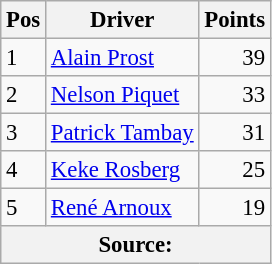<table class="wikitable" style="font-size: 95%;">
<tr>
<th>Pos</th>
<th>Driver</th>
<th>Points</th>
</tr>
<tr>
<td>1</td>
<td> <a href='#'>Alain Prost</a></td>
<td style="text-align: right">39</td>
</tr>
<tr>
<td>2</td>
<td> <a href='#'>Nelson Piquet</a></td>
<td style="text-align: right">33</td>
</tr>
<tr>
<td>3</td>
<td> <a href='#'>Patrick Tambay</a></td>
<td style="text-align: right">31</td>
</tr>
<tr>
<td>4</td>
<td> <a href='#'>Keke Rosberg</a></td>
<td style="text-align: right">25</td>
</tr>
<tr>
<td>5</td>
<td> <a href='#'>René Arnoux</a></td>
<td style="text-align: right">19</td>
</tr>
<tr>
<th colspan=4>Source: </th>
</tr>
</table>
